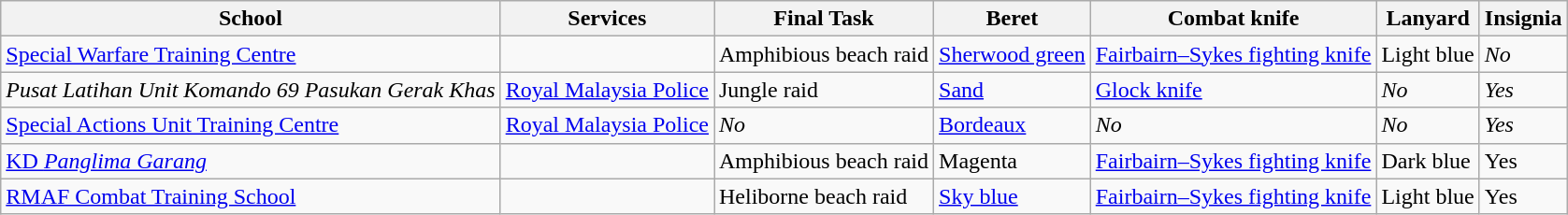<table class="wikitable">
<tr>
<th>School</th>
<th>Services</th>
<th>Final Task</th>
<th>Beret</th>
<th>Combat knife</th>
<th>Lanyard</th>
<th>Insignia</th>
</tr>
<tr>
<td><a href='#'>Special Warfare Training Centre</a></td>
<td></td>
<td>Amphibious beach raid</td>
<td> <a href='#'>Sherwood green</a></td>
<td><a href='#'>Fairbairn–Sykes fighting knife</a></td>
<td>Light blue</td>
<td><em>No</em></td>
</tr>
<tr>
<td><em>Pusat Latihan Unit Komando 69 Pasukan Gerak Khas</em></td>
<td><a href='#'>Royal Malaysia Police</a></td>
<td>Jungle raid</td>
<td> <a href='#'>Sand</a></td>
<td><a href='#'>Glock knife</a></td>
<td><em>No</em></td>
<td><em>Yes</em></td>
</tr>
<tr>
<td><a href='#'>Special Actions Unit Training Centre</a></td>
<td><a href='#'>Royal Malaysia Police</a></td>
<td><em>No</em></td>
<td> <a href='#'>Bordeaux</a></td>
<td><em>No</em></td>
<td><em>No</em></td>
<td><em>Yes</em></td>
</tr>
<tr>
<td><a href='#'>KD <em>Panglima Garang</em></a></td>
<td></td>
<td>Amphibious beach raid</td>
<td> Magenta</td>
<td><a href='#'>Fairbairn–Sykes fighting knife</a></td>
<td>Dark blue</td>
<td>Yes</td>
</tr>
<tr>
<td><a href='#'>RMAF Combat Training School</a></td>
<td></td>
<td>Heliborne beach raid</td>
<td> <a href='#'>Sky blue</a></td>
<td><a href='#'>Fairbairn–Sykes fighting knife</a></td>
<td>Light blue</td>
<td>Yes</td>
</tr>
</table>
